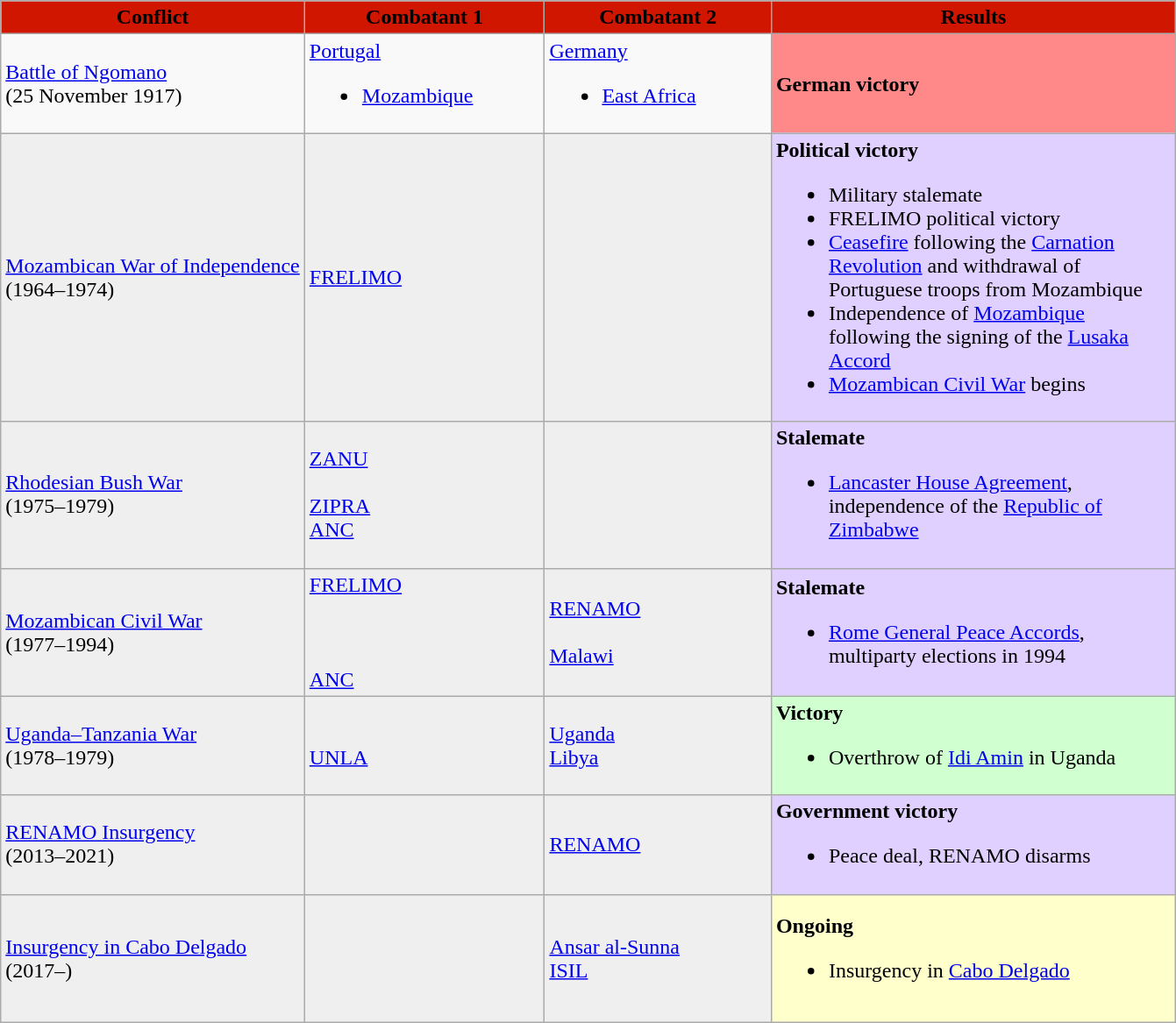<table class="wikitable">
<tr>
<th style="background:#D11600" rowspan="1" width=><span>Conflict</span></th>
<th style="background:#D11600" rowspan="1" width=175px><span>Combatant 1</span></th>
<th style="background:#D11600" rowspan="1" width=165px><span>Combatant 2</span></th>
<th style="background:#D11600" rowspan="1" width=300px><span>Results</span></th>
</tr>
<tr>
<td><a href='#'>Battle of Ngomano</a><br>(25 November 1917)</td>
<td> <a href='#'>Portugal</a><br><ul><li> <a href='#'>Mozambique</a></li></ul></td>
<td> <a href='#'>Germany</a><br><ul><li> <a href='#'>East Africa</a></li></ul></td>
<td style="background:#F88"><strong>German victory</strong></td>
</tr>
<tr>
<td style="background:#efefef"><a href='#'>Mozambican War of Independence</a><br>(1964–1974)</td>
<td style="background:#efefef"> <a href='#'>FRELIMO</a><br></td>
<td style="background:#efefef"><br></td>
<td style="background:#E0D0FF"><strong>Political victory</strong><br><ul><li>Military stalemate</li><li>FRELIMO political victory</li><li><a href='#'>Ceasefire</a> following the <a href='#'>Carnation Revolution</a> and withdrawal of Portuguese troops from Mozambique</li><li>Independence of <a href='#'>Mozambique</a> following the signing of the <a href='#'>Lusaka Accord</a></li><li><a href='#'>Mozambican Civil War</a> begins</li></ul></td>
</tr>
<tr>
<td style="background:#efefef"><a href='#'>Rhodesian Bush War</a><br>(1975–1979)</td>
<td style="background:#efefef"> <a href='#'>ZANU</a><br><br> <a href='#'>ZIPRA</a><br> <a href='#'>ANC</a></td>
<td style="background:#efefef"><br></td>
<td style="background:#E0D0FF"><strong>Stalemate</strong><br><ul><li><a href='#'>Lancaster House Agreement</a>, independence of the <a href='#'>Republic of Zimbabwe</a></li></ul></td>
</tr>
<tr>
<td style="background:#efefef"><a href='#'>Mozambican Civil War</a><br>(1977–1994)</td>
<td style="background:#efefef"> <a href='#'>FRELIMO</a> <br> <br><br><br> <a href='#'>ANC</a></td>
<td style="background:#efefef"> <a href='#'>RENAMO</a><br><br> <a href='#'>Malawi</a></td>
<td style="background:#E0D0FF"><strong>Stalemate</strong><br><ul><li><a href='#'>Rome General Peace Accords</a>, multiparty elections in 1994</li></ul></td>
</tr>
<tr>
<td style="background:#efefef"><a href='#'>Uganda–Tanzania War</a><br>(1978–1979)</td>
<td style="background:#efefef"><br> <a href='#'>UNLA</a><br></td>
<td style="background:#efefef"> <a href='#'>Uganda</a> <br> <a href='#'>Libya</a></td>
<td style="background:#D0FFD0"><strong>Victory</strong><br><ul><li>Overthrow of <a href='#'>Idi Amin</a> in Uganda</li></ul></td>
</tr>
<tr>
<td style="background:#efefef"><a href='#'>RENAMO Insurgency</a><br>(2013–2021)</td>
<td style="background:#efefef"></td>
<td style="background:#efefef"> <a href='#'>RENAMO</a></td>
<td style="background:#E0D0FF"><strong>Government victory</strong><br><ul><li>Peace deal, RENAMO disarms</li></ul></td>
</tr>
<tr>
<td style="background:#efefef"><a href='#'>Insurgency in Cabo Delgado</a><br>(2017–)</td>
<td style="background:#efefef"><br><br><br><br><br></td>
<td style="background:#efefef"> <a href='#'>Ansar al-Sunna</a><br> <a href='#'>ISIL</a></td>
<td style="background:#ffffcc"><strong>Ongoing</strong><br><ul><li>Insurgency in <a href='#'>Cabo Delgado</a></li></ul></td>
</tr>
</table>
